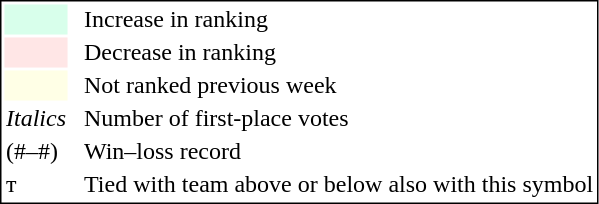<table style="border:1px solid black;">
<tr>
<td style="background:#D8FFEB; width:20px;"></td>
<td> </td>
<td>Increase in ranking</td>
</tr>
<tr>
<td style="background:#FFE6E6; width:20px;"></td>
<td> </td>
<td>Decrease in ranking</td>
</tr>
<tr>
<td style="background:#FFFFE6; width:20px;"></td>
<td> </td>
<td>Not ranked previous week</td>
</tr>
<tr>
<td><em>Italics</em></td>
<td> </td>
<td>Number of first-place votes</td>
</tr>
<tr>
<td>(#–#)</td>
<td> </td>
<td>Win–loss record</td>
</tr>
<tr>
<td>т</td>
<td></td>
<td>Tied with team above or below also with this symbol</td>
</tr>
</table>
